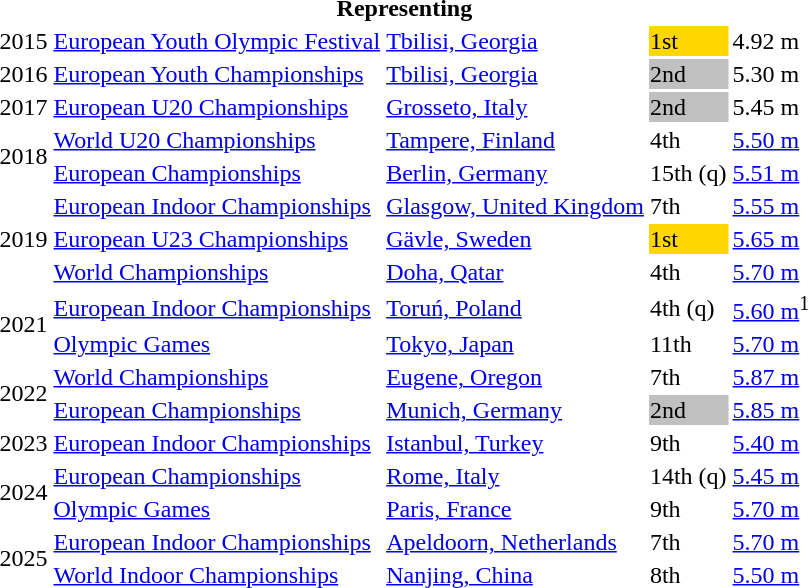<table>
<tr>
<th colspan="5">Representing </th>
</tr>
<tr>
<td>2015</td>
<td><a href='#'>European Youth Olympic Festival</a></td>
<td><a href='#'>Tbilisi, Georgia</a></td>
<td bgcolor=gold>1st</td>
<td>4.92 m</td>
</tr>
<tr>
<td>2016</td>
<td><a href='#'>European Youth Championships</a></td>
<td><a href='#'>Tbilisi, Georgia</a></td>
<td bgcolor=silver>2nd</td>
<td>5.30 m</td>
</tr>
<tr>
<td>2017</td>
<td><a href='#'>European U20 Championships</a></td>
<td><a href='#'>Grosseto, Italy</a></td>
<td bgcolor=silver>2nd</td>
<td>5.45 m</td>
</tr>
<tr>
<td rowspan=2>2018</td>
<td><a href='#'>World U20 Championships</a></td>
<td><a href='#'>Tampere, Finland</a></td>
<td>4th</td>
<td><a href='#'>5.50 m</a></td>
</tr>
<tr>
<td><a href='#'>European Championships</a></td>
<td><a href='#'>Berlin, Germany</a></td>
<td>15th (q)</td>
<td><a href='#'>5.51 m</a></td>
</tr>
<tr>
<td rowspan=3>2019</td>
<td><a href='#'>European Indoor Championships</a></td>
<td><a href='#'>Glasgow, United Kingdom</a></td>
<td>7th</td>
<td><a href='#'>5.55 m</a></td>
</tr>
<tr>
<td><a href='#'>European U23 Championships</a></td>
<td><a href='#'>Gävle, Sweden</a></td>
<td bgcolor=gold>1st</td>
<td><a href='#'>5.65 m</a></td>
</tr>
<tr>
<td><a href='#'>World Championships</a></td>
<td><a href='#'>Doha, Qatar</a></td>
<td>4th</td>
<td><a href='#'>5.70 m</a></td>
</tr>
<tr>
<td rowspan=2>2021</td>
<td><a href='#'>European Indoor Championships</a></td>
<td><a href='#'>Toruń, Poland</a></td>
<td>4th (q)</td>
<td><a href='#'>5.60 m</a><sup>1</sup></td>
</tr>
<tr>
<td><a href='#'>Olympic Games</a></td>
<td><a href='#'>Tokyo, Japan</a></td>
<td>11th</td>
<td><a href='#'>5.70 m</a></td>
</tr>
<tr>
<td rowspan=2>2022</td>
<td><a href='#'>World Championships</a></td>
<td><a href='#'>Eugene, Oregon</a></td>
<td>7th</td>
<td><a href='#'>5.87 m</a></td>
</tr>
<tr>
<td><a href='#'>European Championships</a></td>
<td><a href='#'>Munich, Germany</a></td>
<td bgcolor=silver>2nd</td>
<td><a href='#'>5.85 m</a></td>
</tr>
<tr>
<td>2023</td>
<td><a href='#'>European Indoor Championships</a></td>
<td><a href='#'>Istanbul, Turkey</a></td>
<td>9th</td>
<td><a href='#'>5.40 m</a></td>
</tr>
<tr>
<td rowspan=2>2024</td>
<td><a href='#'>European Championships</a></td>
<td><a href='#'>Rome, Italy</a></td>
<td>14th (q)</td>
<td><a href='#'>5.45 m</a></td>
</tr>
<tr>
<td><a href='#'>Olympic Games</a></td>
<td><a href='#'>Paris, France</a></td>
<td>9th</td>
<td><a href='#'>5.70 m</a></td>
</tr>
<tr>
<td rowspan=2>2025</td>
<td><a href='#'>European Indoor Championships</a></td>
<td><a href='#'>Apeldoorn, Netherlands</a></td>
<td>7th</td>
<td><a href='#'>5.70 m</a></td>
</tr>
<tr>
<td><a href='#'>World Indoor Championships</a></td>
<td><a href='#'>Nanjing, China</a></td>
<td>8th</td>
<td><a href='#'>5.50 m</a></td>
</tr>
<tr>
</tr>
</table>
